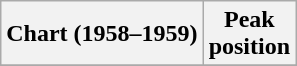<table class="wikitable sortable">
<tr>
<th align="center">Chart (1958–1959)</th>
<th align="center">Peak<br>position</th>
</tr>
<tr>
</tr>
</table>
